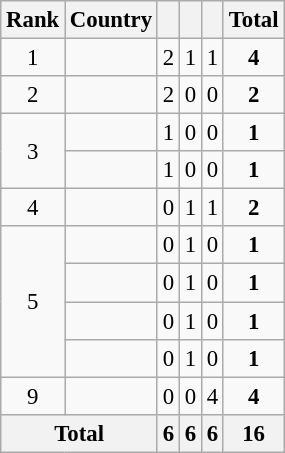<table class="wikitable" style="font-size: 95%">
<tr>
<th>Rank</th>
<th>Country</th>
<th></th>
<th></th>
<th></th>
<th>Total</th>
</tr>
<tr align=center>
<td>1</td>
<td align=left></td>
<td>2</td>
<td>1</td>
<td>1</td>
<td><strong>4</strong></td>
</tr>
<tr align=center>
<td>2</td>
<td align=left></td>
<td>2</td>
<td>0</td>
<td>0</td>
<td><strong>2</strong></td>
</tr>
<tr align=center>
<td rowspan=2>3</td>
<td align=left></td>
<td>1</td>
<td>0</td>
<td>0</td>
<td><strong>1</strong></td>
</tr>
<tr align=center>
<td align=left></td>
<td>1</td>
<td>0</td>
<td>0</td>
<td><strong>1</strong></td>
</tr>
<tr align=center>
<td>4</td>
<td align=left></td>
<td>0</td>
<td>1</td>
<td>1</td>
<td><strong>2</strong></td>
</tr>
<tr align=center>
<td rowspan=4>5</td>
<td align=left></td>
<td>0</td>
<td>1</td>
<td>0</td>
<td><strong>1</strong></td>
</tr>
<tr align=center>
<td align=left></td>
<td>0</td>
<td>1</td>
<td>0</td>
<td><strong>1</strong></td>
</tr>
<tr align=center>
<td align=left></td>
<td>0</td>
<td>1</td>
<td>0</td>
<td><strong>1</strong></td>
</tr>
<tr align=center>
<td align=left></td>
<td>0</td>
<td>1</td>
<td>0</td>
<td><strong>1</strong></td>
</tr>
<tr align=center>
<td>9</td>
<td align=left></td>
<td>0</td>
<td>0</td>
<td>4</td>
<td><strong>4</strong></td>
</tr>
<tr>
<th colspan=2>Total</th>
<th>6</th>
<th>6</th>
<th>6</th>
<th>16</th>
</tr>
</table>
